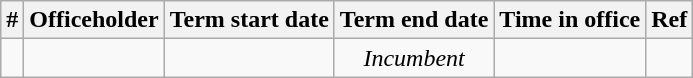<table class='wikitable sortable'>
<tr>
<th>#</th>
<th>Officeholder</th>
<th>Term start date</th>
<th>Term end date</th>
<th>Time in office</th>
<th class="unsortable">Ref</th>
</tr>
<tr>
<td align=center></td>
<td></td>
<td align=center></td>
<td align=center><em>Incumbent</em></td>
<td align=right></td>
<td></td>
</tr>
</table>
